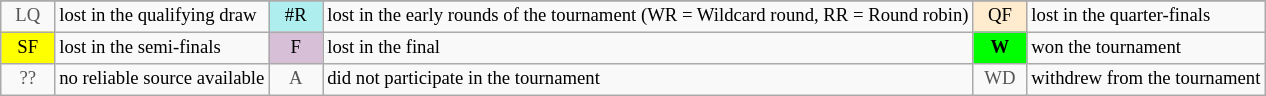<table class="wikitable" style="font-size:78%;">
<tr bgcolor="#efefef">
</tr>
<tr>
<td align="center" style="color:#555555;" width="30">LQ</td>
<td>lost in the qualifying draw</td>
<td align="center" style="background:#afeeee;">#R</td>
<td>lost in the early rounds of the tournament (WR = Wildcard round, RR = Round robin)</td>
<td align="center" style="background:#ffebcd;">QF</td>
<td>lost in the quarter-finals</td>
</tr>
<tr>
<td align="center" style="background:yellow;">SF</td>
<td>lost in the semi-finals</td>
<td align="center" style="background:#D8BFD8;">F</td>
<td>lost in the final</td>
<td align="center" style="background:#00ff00;"><strong>W</strong></td>
<td>won the tournament</td>
</tr>
<tr>
<td align="center" style="color:#555555;" width="30">??</td>
<td>no reliable source available</td>
<td align="center" style="color:#555555;" width="30">A</td>
<td>did not participate in the tournament</td>
<td align="center" style="color:#555555;" width="30">WD</td>
<td>withdrew from the tournament</td>
</tr>
</table>
